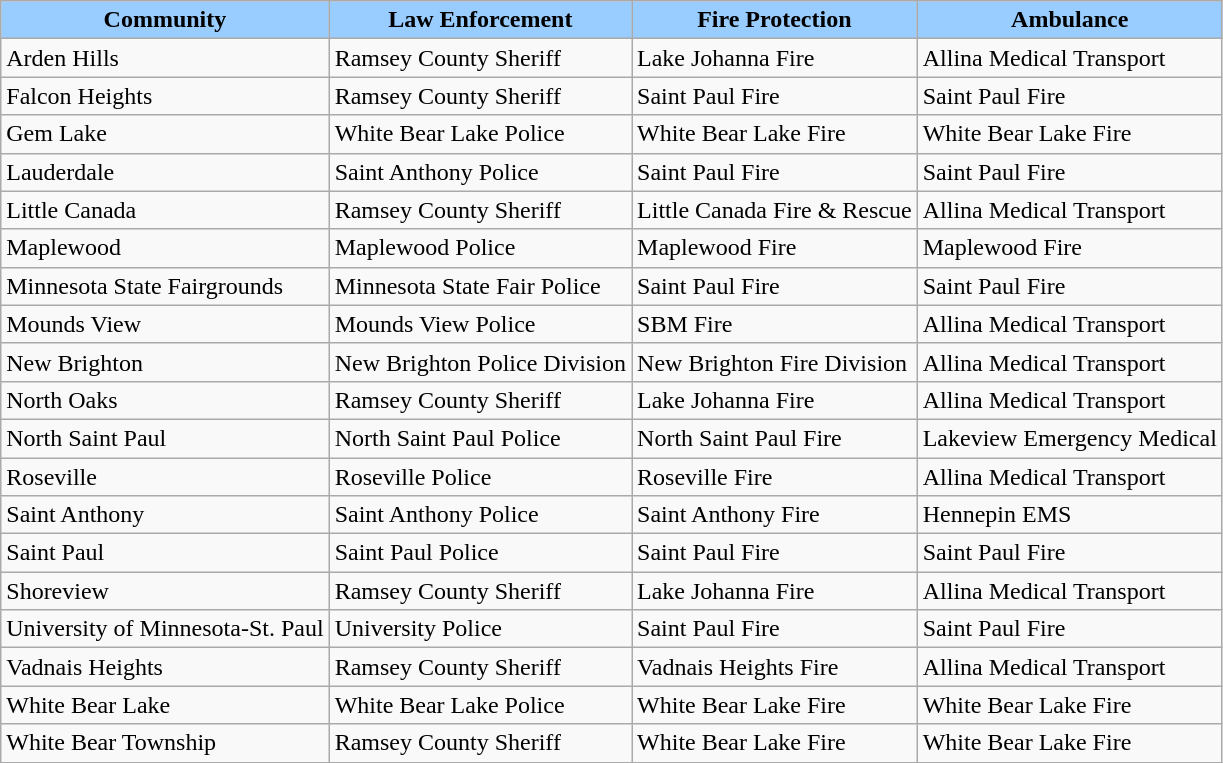<table class="wikitable sortable collapsible">
<tr>
<th style="background:#9cf;">Community</th>
<th style="background:#9cf;">Law Enforcement</th>
<th style="background:#9cf;">Fire Protection</th>
<th style="background:#9cf;">Ambulance</th>
</tr>
<tr>
<td>Arden Hills</td>
<td>Ramsey County Sheriff</td>
<td>Lake Johanna Fire</td>
<td>Allina Medical Transport</td>
</tr>
<tr>
<td>Falcon Heights</td>
<td>Ramsey County Sheriff</td>
<td>Saint Paul Fire</td>
<td>Saint Paul Fire</td>
</tr>
<tr>
<td>Gem Lake</td>
<td>White Bear Lake Police</td>
<td>White Bear Lake Fire</td>
<td>White Bear Lake Fire</td>
</tr>
<tr>
<td>Lauderdale</td>
<td>Saint Anthony Police</td>
<td>Saint Paul Fire</td>
<td>Saint Paul Fire</td>
</tr>
<tr>
<td>Little Canada</td>
<td>Ramsey County Sheriff</td>
<td>Little Canada Fire & Rescue</td>
<td>Allina Medical Transport</td>
</tr>
<tr>
<td>Maplewood</td>
<td>Maplewood Police</td>
<td>Maplewood Fire</td>
<td>Maplewood Fire</td>
</tr>
<tr>
<td>Minnesota State Fairgrounds</td>
<td>Minnesota State Fair Police</td>
<td>Saint Paul Fire</td>
<td>Saint Paul Fire</td>
</tr>
<tr>
<td>Mounds View</td>
<td>Mounds View Police</td>
<td>SBM Fire</td>
<td>Allina Medical Transport</td>
</tr>
<tr>
<td>New Brighton</td>
<td>New Brighton Police Division</td>
<td>New Brighton Fire Division</td>
<td>Allina Medical Transport</td>
</tr>
<tr>
<td>North Oaks</td>
<td>Ramsey County Sheriff</td>
<td>Lake Johanna Fire</td>
<td>Allina Medical Transport</td>
</tr>
<tr>
<td>North Saint Paul</td>
<td>North Saint Paul Police</td>
<td>North Saint Paul Fire</td>
<td>Lakeview Emergency Medical</td>
</tr>
<tr>
<td>Roseville</td>
<td>Roseville Police</td>
<td>Roseville Fire</td>
<td>Allina Medical Transport</td>
</tr>
<tr>
<td>Saint Anthony</td>
<td>Saint Anthony Police</td>
<td>Saint Anthony Fire</td>
<td>Hennepin EMS</td>
</tr>
<tr>
<td>Saint Paul</td>
<td>Saint Paul Police</td>
<td>Saint Paul Fire</td>
<td>Saint Paul Fire</td>
</tr>
<tr>
<td>Shoreview</td>
<td>Ramsey County Sheriff</td>
<td>Lake Johanna Fire</td>
<td>Allina Medical Transport</td>
</tr>
<tr>
<td>University of Minnesota-St. Paul</td>
<td>University Police</td>
<td>Saint Paul Fire</td>
<td>Saint Paul Fire</td>
</tr>
<tr>
<td>Vadnais Heights</td>
<td>Ramsey County Sheriff</td>
<td>Vadnais Heights Fire</td>
<td>Allina Medical Transport</td>
</tr>
<tr>
<td>White Bear Lake</td>
<td>White Bear Lake Police</td>
<td>White Bear Lake Fire</td>
<td>White Bear Lake Fire</td>
</tr>
<tr>
<td>White Bear Township</td>
<td>Ramsey County Sheriff</td>
<td>White Bear Lake Fire</td>
<td>White Bear Lake Fire</td>
</tr>
</table>
